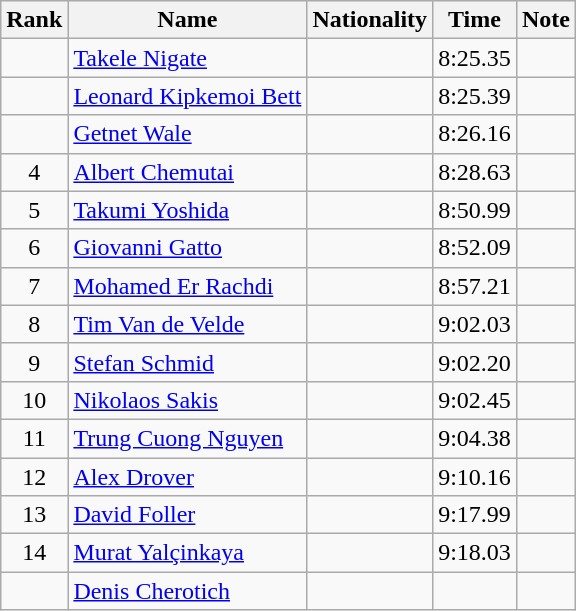<table class="wikitable sortable" style="text-align:center">
<tr>
<th>Rank</th>
<th>Name</th>
<th>Nationality</th>
<th>Time</th>
<th>Note</th>
</tr>
<tr>
<td></td>
<td align=left><a href='#'>Takele Nigate</a></td>
<td align=left></td>
<td>8:25.35</td>
<td></td>
</tr>
<tr>
<td></td>
<td align=left><a href='#'>Leonard Kipkemoi Bett</a></td>
<td align=left></td>
<td>8:25.39</td>
<td></td>
</tr>
<tr>
<td></td>
<td align=left><a href='#'>Getnet Wale</a></td>
<td align=left></td>
<td>8:26.16</td>
<td></td>
</tr>
<tr>
<td>4</td>
<td align=left><a href='#'>Albert Chemutai</a></td>
<td align=left></td>
<td>8:28.63</td>
<td></td>
</tr>
<tr>
<td>5</td>
<td align=left><a href='#'>Takumi Yoshida</a></td>
<td align=left></td>
<td>8:50.99</td>
<td></td>
</tr>
<tr>
<td>6</td>
<td align=left><a href='#'>Giovanni Gatto</a></td>
<td align=left></td>
<td>8:52.09</td>
<td></td>
</tr>
<tr>
<td>7</td>
<td align=left><a href='#'>Mohamed Er Rachdi</a></td>
<td align=left></td>
<td>8:57.21</td>
<td></td>
</tr>
<tr>
<td>8</td>
<td align=left><a href='#'>Tim Van de Velde</a></td>
<td align=left></td>
<td>9:02.03</td>
<td></td>
</tr>
<tr>
<td>9</td>
<td align=left><a href='#'>Stefan Schmid</a></td>
<td align=left></td>
<td>9:02.20</td>
<td></td>
</tr>
<tr>
<td>10</td>
<td align=left><a href='#'>Nikolaos Sakis</a></td>
<td align=left></td>
<td>9:02.45</td>
<td></td>
</tr>
<tr>
<td>11</td>
<td align=left><a href='#'>Trung Cuong Nguyen</a></td>
<td align=left></td>
<td>9:04.38</td>
<td></td>
</tr>
<tr>
<td>12</td>
<td align=left><a href='#'>Alex Drover</a></td>
<td align=left></td>
<td>9:10.16</td>
<td></td>
</tr>
<tr>
<td>13</td>
<td align=left><a href='#'>David Foller</a></td>
<td align=left></td>
<td>9:17.99</td>
<td></td>
</tr>
<tr>
<td>14</td>
<td align=left><a href='#'>Murat Yalçinkaya</a></td>
<td align=left></td>
<td>9:18.03</td>
<td></td>
</tr>
<tr>
<td></td>
<td align=left><a href='#'>Denis Cherotich</a></td>
<td align=left></td>
<td></td>
<td></td>
</tr>
</table>
